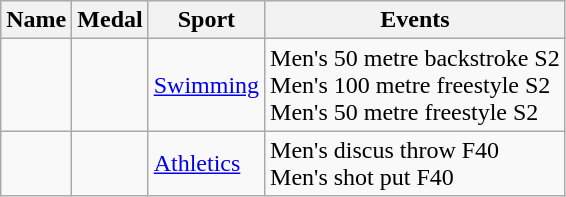<table class="wikitable">
<tr>
<th>Name</th>
<th>Medal</th>
<th>Sport</th>
<th>Events</th>
</tr>
<tr>
<td></td>
<td><br><br></td>
<td><a href='#'>Swimming</a></td>
<td>Men's 50 metre backstroke S2<br>Men's 100 metre freestyle S2<br>Men's 50 metre freestyle S2</td>
</tr>
<tr>
<td></td>
<td><br></td>
<td><a href='#'>Athletics</a></td>
<td>Men's discus throw F40<br>Men's shot put F40</td>
</tr>
</table>
